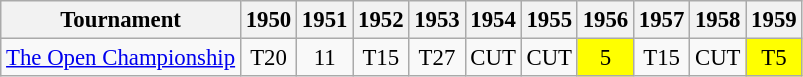<table class="wikitable" style="font-size:95%;text-align:center;">
<tr>
<th>Tournament</th>
<th>1950</th>
<th>1951</th>
<th>1952</th>
<th>1953</th>
<th>1954</th>
<th>1955</th>
<th>1956</th>
<th>1957</th>
<th>1958</th>
<th>1959</th>
</tr>
<tr>
<td align=left><a href='#'>The Open Championship</a></td>
<td>T20</td>
<td>11</td>
<td>T15</td>
<td>T27</td>
<td>CUT</td>
<td>CUT</td>
<td style="background:yellow;">5</td>
<td>T15</td>
<td>CUT</td>
<td style="background:yellow;">T5</td>
</tr>
</table>
